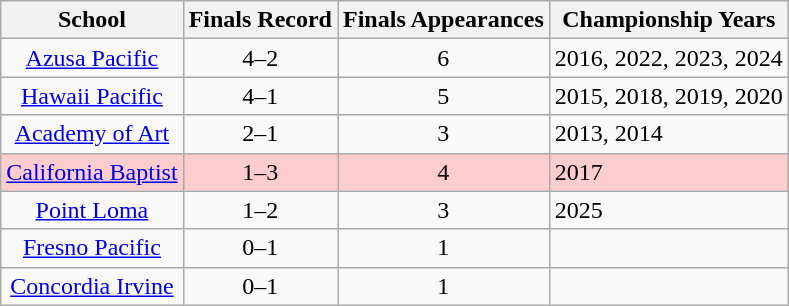<table class="wikitable sortable" style="text-align:center;">
<tr>
<th>School</th>
<th>Finals Record</th>
<th>Finals Appearances</th>
<th class=unsortable>Championship Years</th>
</tr>
<tr>
<td><a href='#'>Azusa Pacific</a></td>
<td>4–2</td>
<td>6</td>
<td align=left>2016, 2022, 2023, 2024</td>
</tr>
<tr>
<td><a href='#'>Hawaii Pacific</a></td>
<td>4–1</td>
<td>5</td>
<td align=left>2015, 2018, 2019, 2020</td>
</tr>
<tr>
<td><a href='#'>Academy of Art</a></td>
<td>2–1</td>
<td>3</td>
<td align=left>2013, 2014</td>
</tr>
<tr bgcolor=#fdcccc>
<td><a href='#'>California Baptist</a></td>
<td>1–3</td>
<td>4</td>
<td align=left>2017</td>
</tr>
<tr>
<td><a href='#'>Point Loma</a></td>
<td>1–2</td>
<td>3</td>
<td align=left>2025</td>
</tr>
<tr>
<td><a href='#'>Fresno Pacific</a></td>
<td>0–1</td>
<td>1</td>
<td align=left></td>
</tr>
<tr>
<td><a href='#'>Concordia Irvine</a></td>
<td>0–1</td>
<td>1</td>
<td align=left></td>
</tr>
</table>
